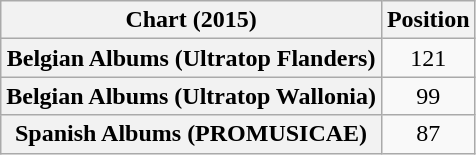<table class="wikitable plainrowheaders" style="text-align:center">
<tr>
<th scope="col">Chart (2015)</th>
<th scope="col">Position</th>
</tr>
<tr>
<th scope="row">Belgian Albums (Ultratop Flanders)</th>
<td>121</td>
</tr>
<tr>
<th scope="row">Belgian Albums (Ultratop Wallonia)</th>
<td>99</td>
</tr>
<tr>
<th scope="row">Spanish Albums (PROMUSICAE)</th>
<td>87</td>
</tr>
</table>
